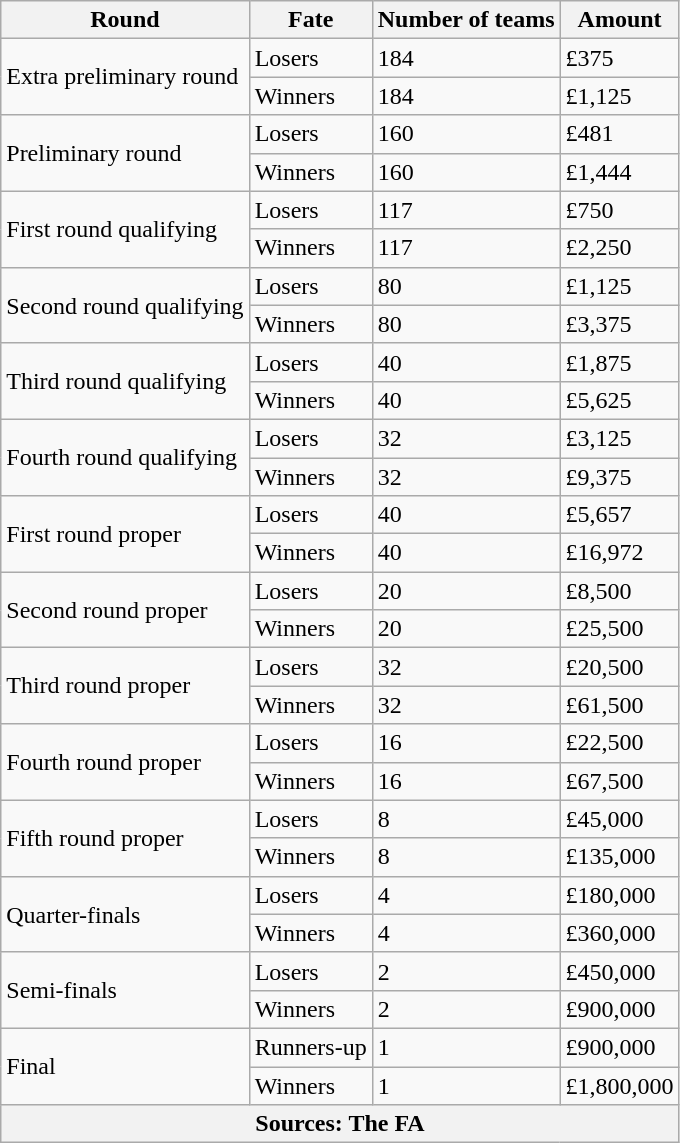<table class="wikitable">
<tr>
<th>Round</th>
<th>Fate</th>
<th>Number of teams</th>
<th>Amount</th>
</tr>
<tr>
<td rowspan=2>Extra preliminary round</td>
<td>Losers</td>
<td>184</td>
<td>£375</td>
</tr>
<tr>
<td>Winners</td>
<td>184</td>
<td>£1,125</td>
</tr>
<tr>
<td rowspan=2>Preliminary round</td>
<td>Losers</td>
<td>160</td>
<td>£481</td>
</tr>
<tr>
<td>Winners</td>
<td>160</td>
<td>£1,444</td>
</tr>
<tr>
<td rowspan=2>First round qualifying</td>
<td>Losers</td>
<td>117</td>
<td>£750</td>
</tr>
<tr>
<td>Winners</td>
<td>117</td>
<td>£2,250</td>
</tr>
<tr>
<td rowspan=2>Second round qualifying</td>
<td>Losers</td>
<td>80</td>
<td>£1,125</td>
</tr>
<tr>
<td>Winners</td>
<td>80</td>
<td>£3,375</td>
</tr>
<tr>
<td rowspan=2>Third round qualifying</td>
<td>Losers</td>
<td>40</td>
<td>£1,875</td>
</tr>
<tr>
<td>Winners</td>
<td>40</td>
<td>£5,625</td>
</tr>
<tr>
<td rowspan=2>Fourth round qualifying</td>
<td>Losers</td>
<td>32</td>
<td>£3,125</td>
</tr>
<tr>
<td>Winners</td>
<td>32</td>
<td>£9,375</td>
</tr>
<tr>
<td rowspan=2>First round proper</td>
<td>Losers</td>
<td>40</td>
<td>£5,657</td>
</tr>
<tr>
<td>Winners</td>
<td>40</td>
<td>£16,972</td>
</tr>
<tr>
<td rowspan=2>Second round proper</td>
<td>Losers</td>
<td>20</td>
<td>£8,500</td>
</tr>
<tr>
<td>Winners</td>
<td>20</td>
<td>£25,500</td>
</tr>
<tr>
<td rowspan=2>Third round proper</td>
<td>Losers</td>
<td>32</td>
<td>£20,500</td>
</tr>
<tr>
<td>Winners</td>
<td>32</td>
<td>£61,500</td>
</tr>
<tr>
<td rowspan=2>Fourth round proper</td>
<td>Losers</td>
<td>16</td>
<td>£22,500</td>
</tr>
<tr>
<td>Winners</td>
<td>16</td>
<td>£67,500</td>
</tr>
<tr>
<td rowspan=2>Fifth round proper</td>
<td>Losers</td>
<td>8</td>
<td>£45,000</td>
</tr>
<tr>
<td>Winners</td>
<td>8</td>
<td>£135,000</td>
</tr>
<tr>
<td rowspan="2">Quarter-finals</td>
<td>Losers</td>
<td>4</td>
<td>£180,000</td>
</tr>
<tr>
<td>Winners</td>
<td>4</td>
<td>£360,000</td>
</tr>
<tr>
<td rowspan=2>Semi-finals</td>
<td>Losers</td>
<td>2</td>
<td>£450,000</td>
</tr>
<tr>
<td>Winners</td>
<td>2</td>
<td>£900,000</td>
</tr>
<tr>
<td rowspan=2>Final</td>
<td>Runners-up</td>
<td>1</td>
<td>£900,000</td>
</tr>
<tr>
<td>Winners</td>
<td>1</td>
<td>£1,800,000</td>
</tr>
<tr>
<th colspan=4>Sources: The FA</th>
</tr>
</table>
